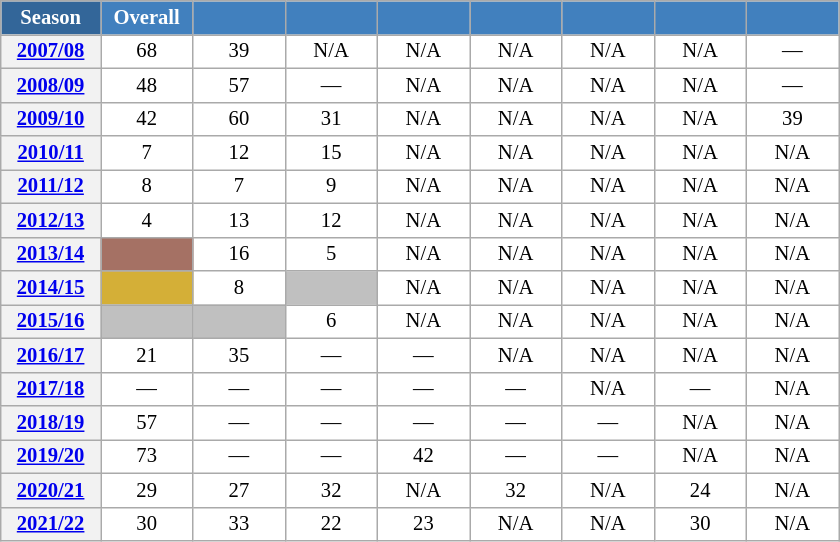<table class="wikitable" style="font-size:86%; text-align:center; border:grey solid 1px; border-collapse:collapse; background:#ffffff;">
<tr>
<th style="background-color:#369; color:white; width:60px;"> Season </th>
<th style="background-color:#4180be; color:white; width:55px;">Overall</th>
<th style="background-color:#4180be; color:white; width:55px;"></th>
<th style="background-color:#4180be; color:white; width:55px;"></th>
<th style="background-color:#4180be; color:white; width:55px;"></th>
<th style="background-color:#4180be; color:white; width:55px;"></th>
<th style="background-color:#4180be; color:white; width:55px;"></th>
<th style="background-color:#4180be; color:white; width:55px;"></th>
<th style="background-color:#4180be; color:white; width:55px;"></th>
</tr>
<tr>
<th scope=row align=center><a href='#'>2007/08</a></th>
<td align=center>68</td>
<td align=center>39</td>
<td align=center>N/A</td>
<td align=center>N/A</td>
<td align=center>N/A</td>
<td align=center>N/A</td>
<td align=center>N/A</td>
<td align=center>—</td>
</tr>
<tr>
<th scope=row align=center><a href='#'>2008/09</a></th>
<td align=center>48</td>
<td align=center>57</td>
<td align=center>—</td>
<td align=center>N/A</td>
<td align=center>N/A</td>
<td align=center>N/A</td>
<td align=center>N/A</td>
<td align=center>—</td>
</tr>
<tr>
<th scope=row align=center><a href='#'>2009/10</a></th>
<td align=center>42</td>
<td align=center>60</td>
<td align=center>31</td>
<td align=center>N/A</td>
<td align=center>N/A</td>
<td align=center>N/A</td>
<td align=center>N/A</td>
<td align=center>39</td>
</tr>
<tr>
<th scope=row align=center><a href='#'>2010/11</a></th>
<td align=center>7</td>
<td align=center>12</td>
<td align=center>15</td>
<td align=center>N/A</td>
<td align=center>N/A</td>
<td align=center>N/A</td>
<td align=center>N/A</td>
<td align=center>N/A</td>
</tr>
<tr>
<th scope=row align=center><a href='#'>2011/12</a></th>
<td align=center>8</td>
<td align=center>7</td>
<td align=center>9</td>
<td align=center>N/A</td>
<td align=center>N/A</td>
<td align=center>N/A</td>
<td align=center>N/A</td>
<td align=center>N/A</td>
</tr>
<tr>
<th scope=row align=center><a href='#'>2012/13</a></th>
<td align=center>4</td>
<td align=center>13</td>
<td align=center>12</td>
<td align=center>N/A</td>
<td align=center>N/A</td>
<td align=center>N/A</td>
<td align=center>N/A</td>
<td align=center>N/A</td>
</tr>
<tr>
<th scope=row align=center><a href='#'>2013/14</a></th>
<td align=center bgcolor=#A57164></td>
<td align=center>16</td>
<td align=center>5</td>
<td align=center>N/A</td>
<td align=center>N/A</td>
<td align=center>N/A</td>
<td align=center>N/A</td>
<td align=center>N/A</td>
</tr>
<tr>
<th scope=row align=center><a href='#'>2014/15</a></th>
<td align=center bgcolor=#D4AF37></td>
<td align=center>8</td>
<td align=center bgcolor=silver></td>
<td align=center>N/A</td>
<td align=center>N/A</td>
<td align=center>N/A</td>
<td align=center>N/A</td>
<td align=center>N/A</td>
</tr>
<tr>
<th scope=row align=center><a href='#'>2015/16</a></th>
<td align=center bgcolor=silver></td>
<td align=center bgcolor=silver></td>
<td align=center>6</td>
<td align=center>N/A</td>
<td align=center>N/A</td>
<td align=center>N/A</td>
<td align=center>N/A</td>
<td align=center>N/A</td>
</tr>
<tr>
<th scope=row align=center><a href='#'>2016/17</a></th>
<td align=center>21</td>
<td align=center>35</td>
<td align=center>—</td>
<td align=center>—</td>
<td align=center>N/A</td>
<td align=center>N/A</td>
<td align=center>N/A</td>
<td align=center>N/A</td>
</tr>
<tr>
<th scope=row align=center><a href='#'>2017/18</a></th>
<td align=center>—</td>
<td align=center>—</td>
<td align=center>—</td>
<td align=center>—</td>
<td align=center>—</td>
<td align=center>N/A</td>
<td align=center>—</td>
<td align=center>N/A</td>
</tr>
<tr>
<th scope=row align=center><a href='#'>2018/19</a></th>
<td align=center>57</td>
<td align=center>—</td>
<td align=center>—</td>
<td align=center>—</td>
<td align=center>—</td>
<td align=center>—</td>
<td align=center>N/A</td>
<td align=center>N/A</td>
</tr>
<tr>
<th scope=row align=center><a href='#'>2019/20</a></th>
<td align=center>73</td>
<td align=center>—</td>
<td align=center>—</td>
<td align=center>42</td>
<td align=center>—</td>
<td align=center>—</td>
<td align=center>N/A</td>
<td align=center>N/A</td>
</tr>
<tr>
<th scope=row align=center><a href='#'>2020/21</a></th>
<td align=center>29</td>
<td align=center>27</td>
<td align=center>32</td>
<td align=center>N/A</td>
<td align=center>32</td>
<td align=center>N/A</td>
<td align=center>24</td>
<td align=center>N/A</td>
</tr>
<tr>
<th scope=row align=center><a href='#'>2021/22</a></th>
<td align=center>30</td>
<td align=center>33</td>
<td align=center>22</td>
<td align=center>23</td>
<td align=center>N/A</td>
<td align=center>N/A</td>
<td align=center>30</td>
<td align=center>N/A</td>
</tr>
</table>
